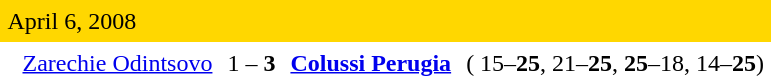<table style=border-collapse:collapse  cellspacing=0 cellpadding=5>
<tr bgcolor=gold>
<td colspan="4">April 6, 2008</td>
<td></td>
</tr>
<tr>
<td></td>
<td align=right><a href='#'>Zarechie Odintsovo</a>  </td>
<td>1 – <strong>3</strong></td>
<td> <strong><a href='#'>Colussi Perugia</a></strong></td>
<td>( 15–<strong>25</strong>, 21–<strong>25</strong>, <strong>25</strong>–18, 14–<strong>25</strong>)</td>
</tr>
</table>
